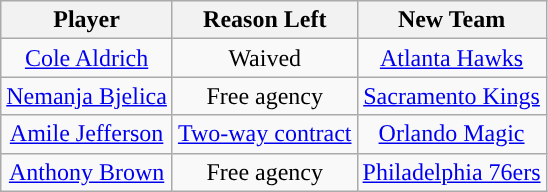<table class="wikitable sortable sortable" style="text-align: center">
<tr>
<th>Player</th>
<th>Reason Left</th>
<th>New Team</th>
</tr>
<tr style="text-align: center">
<td><a href='#'>Cole Aldrich</a></td>
<td>Waived</td>
<td><a href='#'>Atlanta Hawks</a></td>
</tr>
<tr style="text-align: center">
<td><a href='#'>Nemanja Bjelica</a></td>
<td>Free agency</td>
<td><a href='#'>Sacramento Kings</a></td>
</tr>
<tr>
<td><a href='#'>Amile Jefferson</a></td>
<td><a href='#'>Two-way contract</a></td>
<td><a href='#'>Orlando Magic</a></td>
</tr>
<tr>
<td><a href='#'>Anthony Brown</a></td>
<td>Free agency</td>
<td><a href='#'>Philadelphia 76ers</a></td>
</tr>
</table>
